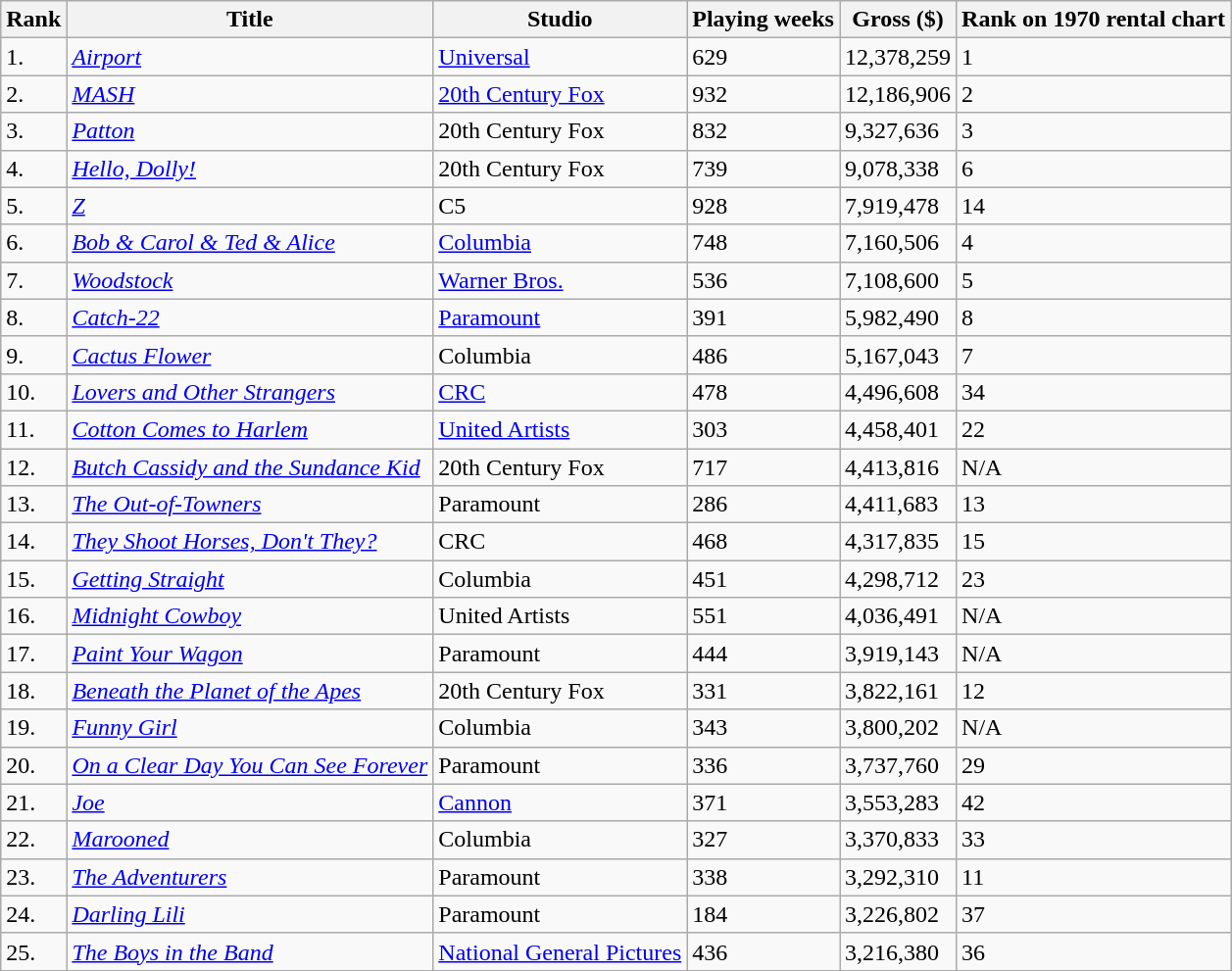<table class="wikitable">
<tr>
<th>Rank</th>
<th>Title</th>
<th>Studio</th>
<th>Playing weeks</th>
<th>Gross ($)</th>
<th>Rank on 1970 rental chart</th>
</tr>
<tr>
<td>1.</td>
<td><em><a href='#'>Airport</a></em></td>
<td><a href='#'>Universal</a></td>
<td>629</td>
<td>12,378,259</td>
<td>1</td>
</tr>
<tr>
<td>2.</td>
<td><em><a href='#'>MASH</a></em></td>
<td><a href='#'>20th Century Fox</a></td>
<td>932</td>
<td>12,186,906</td>
<td>2</td>
</tr>
<tr>
<td>3.</td>
<td><em><a href='#'>Patton</a></em></td>
<td>20th Century Fox</td>
<td>832</td>
<td>9,327,636</td>
<td>3</td>
</tr>
<tr>
<td>4.</td>
<td><em><a href='#'>Hello, Dolly!</a></em></td>
<td>20th Century Fox</td>
<td>739</td>
<td>9,078,338</td>
<td>6</td>
</tr>
<tr>
<td>5.</td>
<td><em><a href='#'>Z</a></em></td>
<td>C5</td>
<td>928</td>
<td>7,919,478</td>
<td>14</td>
</tr>
<tr>
<td>6.</td>
<td><em><a href='#'>Bob & Carol & Ted & Alice</a></em></td>
<td><a href='#'>Columbia</a></td>
<td>748</td>
<td>7,160,506</td>
<td>4</td>
</tr>
<tr>
<td>7.</td>
<td><em><a href='#'>Woodstock</a></em></td>
<td><a href='#'>Warner Bros.</a></td>
<td>536</td>
<td>7,108,600</td>
<td>5</td>
</tr>
<tr>
<td>8.</td>
<td><em><a href='#'>Catch-22</a></em></td>
<td><a href='#'>Paramount</a></td>
<td>391</td>
<td>5,982,490</td>
<td>8</td>
</tr>
<tr>
<td>9.</td>
<td><em><a href='#'>Cactus Flower</a></em></td>
<td>Columbia</td>
<td>486</td>
<td>5,167,043</td>
<td>7</td>
</tr>
<tr>
<td>10.</td>
<td><em><a href='#'>Lovers and Other Strangers</a></em></td>
<td><a href='#'>CRC</a></td>
<td>478</td>
<td>4,496,608</td>
<td>34</td>
</tr>
<tr>
<td>11.</td>
<td><em><a href='#'>Cotton Comes to Harlem</a></em></td>
<td><a href='#'>United Artists</a></td>
<td>303</td>
<td>4,458,401</td>
<td>22</td>
</tr>
<tr>
<td>12.</td>
<td><em><a href='#'>Butch Cassidy and the Sundance Kid</a></em></td>
<td>20th Century Fox</td>
<td>717</td>
<td>4,413,816</td>
<td>N/A</td>
</tr>
<tr>
<td>13.</td>
<td><em><a href='#'>The Out-of-Towners</a></em></td>
<td>Paramount</td>
<td>286</td>
<td>4,411,683</td>
<td>13</td>
</tr>
<tr>
<td>14.</td>
<td><em><a href='#'>They Shoot Horses, Don't They?</a></em></td>
<td>CRC</td>
<td>468</td>
<td>4,317,835</td>
<td>15</td>
</tr>
<tr>
<td>15.</td>
<td><em><a href='#'>Getting Straight</a></em></td>
<td>Columbia</td>
<td>451</td>
<td>4,298,712</td>
<td>23</td>
</tr>
<tr>
<td>16.</td>
<td><em><a href='#'>Midnight Cowboy</a></em></td>
<td>United Artists</td>
<td>551</td>
<td>4,036,491</td>
<td>N/A</td>
</tr>
<tr>
<td>17.</td>
<td><em><a href='#'>Paint Your Wagon</a></em></td>
<td>Paramount</td>
<td>444</td>
<td>3,919,143</td>
<td>N/A</td>
</tr>
<tr>
<td>18.</td>
<td><em><a href='#'>Beneath the Planet of the Apes</a></em></td>
<td>20th Century Fox</td>
<td>331</td>
<td>3,822,161</td>
<td>12</td>
</tr>
<tr>
<td>19.</td>
<td><em><a href='#'>Funny Girl</a></em></td>
<td>Columbia</td>
<td>343</td>
<td>3,800,202</td>
<td>N/A</td>
</tr>
<tr>
<td>20.</td>
<td><em><a href='#'>On a Clear Day You Can See Forever</a></em></td>
<td>Paramount</td>
<td>336</td>
<td>3,737,760</td>
<td>29</td>
</tr>
<tr>
<td>21.</td>
<td><em><a href='#'>Joe</a></em></td>
<td><a href='#'>Cannon</a></td>
<td>371</td>
<td>3,553,283</td>
<td>42</td>
</tr>
<tr>
<td>22.</td>
<td><em><a href='#'>Marooned</a></em></td>
<td>Columbia</td>
<td>327</td>
<td>3,370,833</td>
<td>33</td>
</tr>
<tr>
<td>23.</td>
<td><em><a href='#'>The Adventurers</a></em></td>
<td>Paramount</td>
<td>338</td>
<td>3,292,310</td>
<td>11</td>
</tr>
<tr>
<td>24.</td>
<td><em><a href='#'>Darling Lili</a></em></td>
<td>Paramount</td>
<td>184</td>
<td>3,226,802</td>
<td>37</td>
</tr>
<tr>
<td>25.</td>
<td><em><a href='#'>The Boys in the Band</a></em></td>
<td><a href='#'>National General Pictures</a></td>
<td>436</td>
<td>3,216,380</td>
<td>36</td>
</tr>
<tr>
</tr>
</table>
